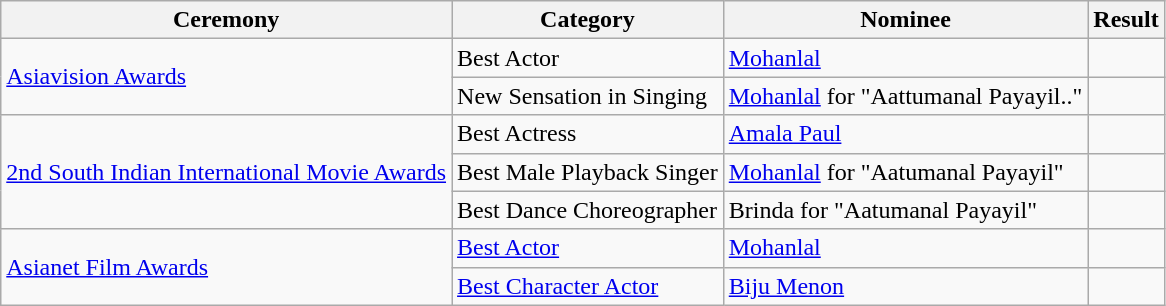<table class="wikitable">
<tr>
<th>Ceremony</th>
<th>Category</th>
<th>Nominee</th>
<th>Result</th>
</tr>
<tr>
<td rowspan="2"><a href='#'>Asiavision Awards</a></td>
<td>Best Actor</td>
<td><a href='#'>Mohanlal</a></td>
<td></td>
</tr>
<tr>
<td>New Sensation in Singing</td>
<td><a href='#'>Mohanlal</a> for "Aattumanal Payayil.."</td>
<td></td>
</tr>
<tr>
<td rowspan="3"><a href='#'>2nd South Indian International Movie Awards</a></td>
<td>Best Actress</td>
<td><a href='#'>Amala Paul</a></td>
<td></td>
</tr>
<tr>
<td>Best Male Playback Singer</td>
<td><a href='#'>Mohanlal</a> for "Aatumanal Payayil"</td>
<td></td>
</tr>
<tr>
<td>Best Dance Choreographer</td>
<td>Brinda for "Aatumanal Payayil"</td>
<td></td>
</tr>
<tr>
<td rowspan="2"><a href='#'>Asianet Film Awards</a></td>
<td><a href='#'>Best Actor</a></td>
<td><a href='#'>Mohanlal</a></td>
<td></td>
</tr>
<tr>
<td><a href='#'>Best Character Actor</a></td>
<td><a href='#'>Biju Menon</a></td>
<td></td>
</tr>
</table>
